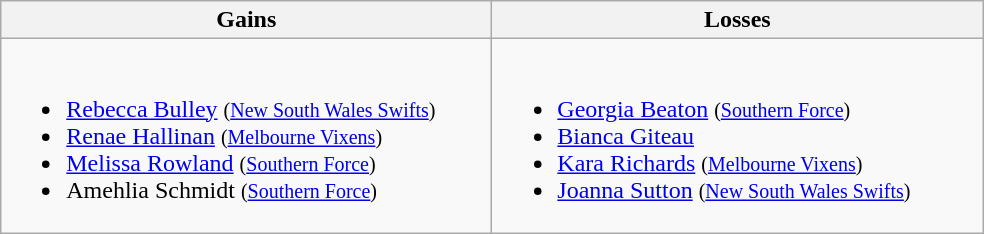<table class=wikitable>
<tr>
<th width=320> Gains</th>
<th width=320> Losses</th>
</tr>
<tr>
<td><br><ul><li><a href='#'>Rebecca Bulley</a> <small>(<a href='#'>New South Wales Swifts</a>)</small></li><li><a href='#'>Renae Hallinan</a> <small>(<a href='#'>Melbourne Vixens</a>)</small></li><li><a href='#'>Melissa Rowland</a> <small>(<a href='#'>Southern Force</a>)</small> </li><li>Amehlia Schmidt <small>(<a href='#'>Southern Force</a>)</small></li></ul></td>
<td><br><ul><li><a href='#'>Georgia Beaton</a> <small>(<a href='#'>Southern Force</a>)</small></li><li><a href='#'>Bianca Giteau</a></li><li><a href='#'>Kara Richards</a> <small>(<a href='#'>Melbourne Vixens</a>)</small></li><li><a href='#'>Joanna Sutton</a> <small>(<a href='#'>New South Wales Swifts</a>)</small></li></ul></td>
</tr>
</table>
